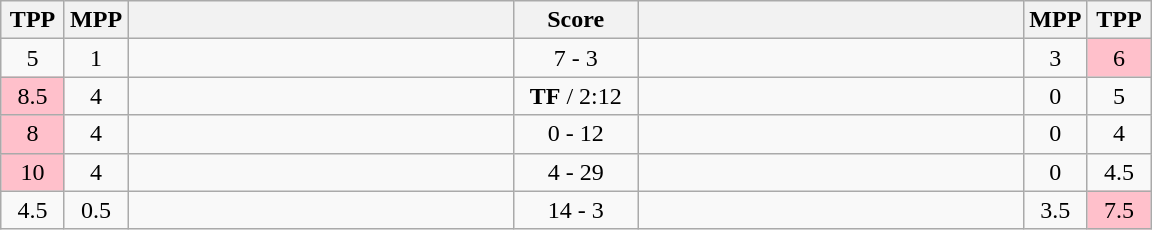<table class="wikitable" style="text-align: center;" |>
<tr>
<th width="35">TPP</th>
<th width="35">MPP</th>
<th width="250"></th>
<th width="75">Score</th>
<th width="250"></th>
<th width="35">MPP</th>
<th width="35">TPP</th>
</tr>
<tr>
<td>5</td>
<td>1</td>
<td style="text-align:left;"><strong></strong></td>
<td>7 - 3</td>
<td style="text-align:left;"></td>
<td>3</td>
<td bgcolor=pink>6</td>
</tr>
<tr>
<td bgcolor=pink>8.5</td>
<td>4</td>
<td style="text-align:left;"></td>
<td><strong>TF</strong> / 2:12</td>
<td style="text-align:left;"><strong></strong></td>
<td>0</td>
<td>5</td>
</tr>
<tr>
<td bgcolor=pink>8</td>
<td>4</td>
<td style="text-align:left;"></td>
<td>0 - 12</td>
<td style="text-align:left;"><strong></strong></td>
<td>0</td>
<td>4</td>
</tr>
<tr>
<td bgcolor=pink>10</td>
<td>4</td>
<td style="text-align:left;"></td>
<td>4 - 29</td>
<td style="text-align:left;"><strong></strong></td>
<td>0</td>
<td>4.5</td>
</tr>
<tr>
<td>4.5</td>
<td>0.5</td>
<td style="text-align:left;"><strong></strong></td>
<td>14 - 3</td>
<td style="text-align:left;"></td>
<td>3.5</td>
<td bgcolor=pink>7.5</td>
</tr>
</table>
